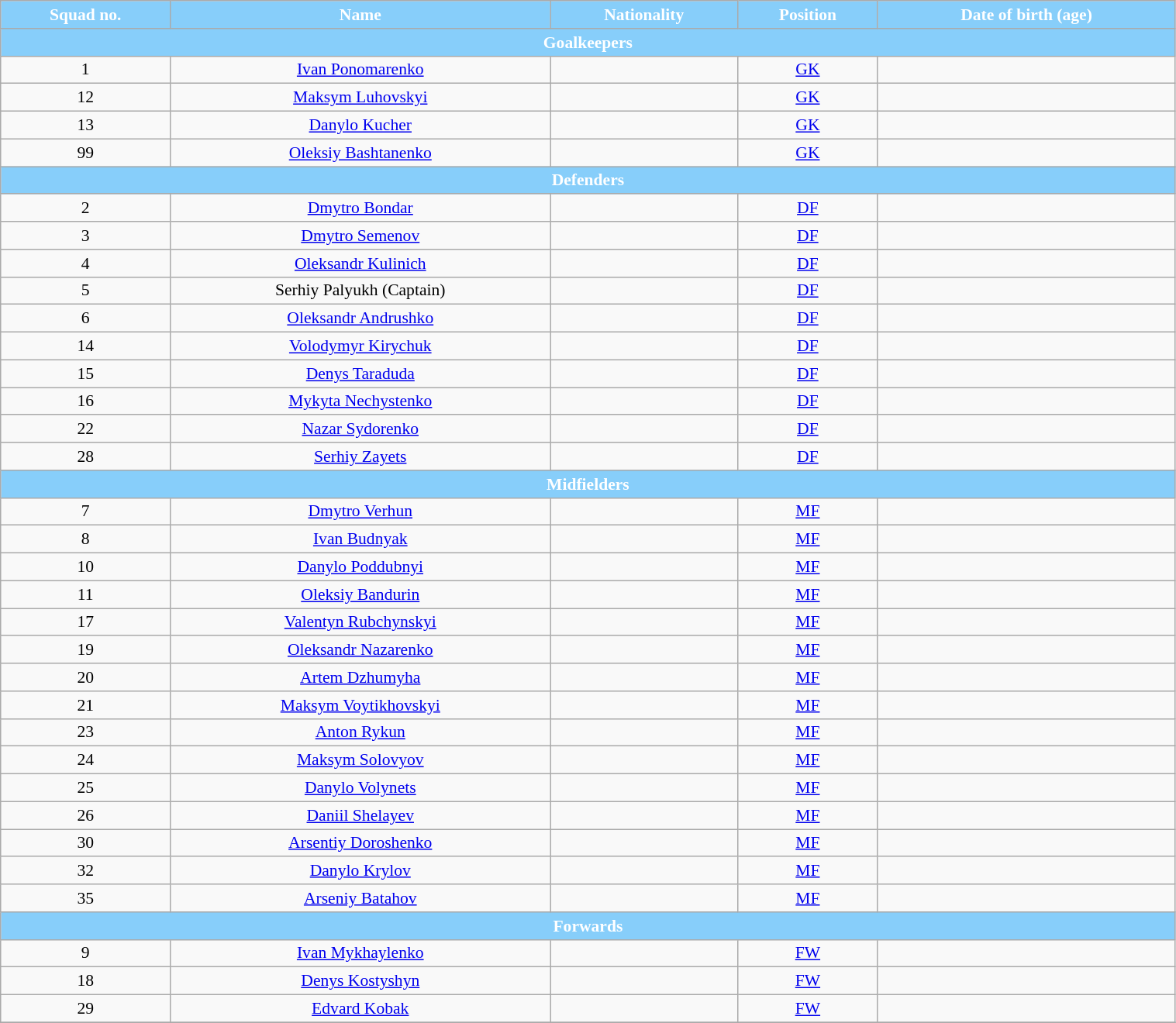<table class="wikitable" style="text-align:center; font-size:90%; width:80%">
<tr>
<th style="background:#87cefa; color:white; text-align:center">Squad no.</th>
<th style="background:#87cefa; color:white; text-align:center">Name</th>
<th style="background:#87cefa; color:white; text-align:center">Nationality</th>
<th style="background:#87cefa; color:white; text-align:center">Position</th>
<th style="background:#87cefa; color:white; text-align:center">Date of birth (age)</th>
</tr>
<tr>
<th colspan="6" style="background:#87cefa; color:white; text-align:center">Goalkeepers</th>
</tr>
<tr>
<td>1</td>
<td><a href='#'>Ivan Ponomarenko</a></td>
<td></td>
<td><a href='#'>GK</a></td>
<td></td>
</tr>
<tr>
<td>12</td>
<td><a href='#'>Maksym Luhovskyi</a></td>
<td></td>
<td><a href='#'>GK</a></td>
<td></td>
</tr>
<tr>
<td>13</td>
<td><a href='#'>Danylo Kucher</a></td>
<td></td>
<td><a href='#'>GK</a></td>
<td></td>
</tr>
<tr>
<td>99</td>
<td><a href='#'>Oleksiy Bashtanenko</a></td>
<td></td>
<td><a href='#'>GK</a></td>
<td></td>
</tr>
<tr>
<th colspan="6" style="background:#87cefa; color:white; text-align:center">Defenders</th>
</tr>
<tr>
<td>2</td>
<td><a href='#'>Dmytro Bondar</a></td>
<td></td>
<td><a href='#'>DF</a></td>
<td></td>
</tr>
<tr>
<td>3</td>
<td><a href='#'>Dmytro Semenov</a></td>
<td></td>
<td><a href='#'>DF</a></td>
<td></td>
</tr>
<tr>
<td>4</td>
<td><a href='#'>Oleksandr Kulinich</a></td>
<td></td>
<td><a href='#'>DF</a></td>
<td></td>
</tr>
<tr>
<td>5</td>
<td>Serhiy Palyukh (Captain)</td>
<td></td>
<td><a href='#'>DF</a></td>
<td></td>
</tr>
<tr>
<td>6</td>
<td><a href='#'>Oleksandr Andrushko</a></td>
<td></td>
<td><a href='#'>DF</a></td>
<td></td>
</tr>
<tr>
<td>14</td>
<td><a href='#'>Volodymyr Kirychuk</a></td>
<td></td>
<td><a href='#'>DF</a></td>
<td></td>
</tr>
<tr>
<td>15</td>
<td><a href='#'>Denys Taraduda</a></td>
<td></td>
<td><a href='#'>DF</a></td>
<td></td>
</tr>
<tr>
<td>16</td>
<td><a href='#'>Mykyta Nechystenko</a></td>
<td></td>
<td><a href='#'>DF</a></td>
<td></td>
</tr>
<tr>
<td>22</td>
<td><a href='#'>Nazar Sydorenko</a></td>
<td></td>
<td><a href='#'>DF</a></td>
<td></td>
</tr>
<tr>
<td>28</td>
<td><a href='#'>Serhiy Zayets</a></td>
<td></td>
<td><a href='#'>DF</a></td>
<td></td>
</tr>
<tr>
<th colspan="6" style="background:#87cefa; color:white; text-align:center">Midfielders</th>
</tr>
<tr>
<td>7</td>
<td><a href='#'>Dmytro Verhun</a></td>
<td></td>
<td><a href='#'>MF</a></td>
<td></td>
</tr>
<tr>
<td>8</td>
<td><a href='#'>Ivan Budnyak</a></td>
<td></td>
<td><a href='#'>MF</a></td>
<td></td>
</tr>
<tr>
<td>10</td>
<td><a href='#'>Danylo Poddubnyi</a></td>
<td></td>
<td><a href='#'>MF</a></td>
<td></td>
</tr>
<tr>
<td>11</td>
<td><a href='#'>Oleksiy Bandurin</a></td>
<td></td>
<td><a href='#'>MF</a></td>
<td></td>
</tr>
<tr>
<td>17</td>
<td><a href='#'>Valentyn Rubchynskyi</a></td>
<td></td>
<td><a href='#'>MF</a></td>
<td></td>
</tr>
<tr>
<td>19</td>
<td><a href='#'>Oleksandr Nazarenko</a></td>
<td></td>
<td><a href='#'>MF</a></td>
<td></td>
</tr>
<tr>
<td>20</td>
<td><a href='#'>Artem Dzhumyha</a></td>
<td></td>
<td><a href='#'>MF</a></td>
<td></td>
</tr>
<tr>
<td>21</td>
<td><a href='#'>Maksym Voytikhovskyi</a></td>
<td></td>
<td><a href='#'>MF</a></td>
<td></td>
</tr>
<tr>
<td>23</td>
<td><a href='#'>Anton Rykun</a></td>
<td></td>
<td><a href='#'>MF</a></td>
<td></td>
</tr>
<tr>
<td>24</td>
<td><a href='#'>Maksym Solovyov</a></td>
<td></td>
<td><a href='#'>MF</a></td>
<td></td>
</tr>
<tr>
<td>25</td>
<td><a href='#'>Danylo Volynets</a></td>
<td></td>
<td><a href='#'>MF</a></td>
<td></td>
</tr>
<tr>
<td>26</td>
<td><a href='#'>Daniil Shelayev</a></td>
<td></td>
<td><a href='#'>MF</a></td>
<td></td>
</tr>
<tr>
<td>30</td>
<td><a href='#'>Arsentiy Doroshenko</a></td>
<td></td>
<td><a href='#'>MF</a></td>
<td></td>
</tr>
<tr>
<td>32</td>
<td><a href='#'>Danylo Krylov</a></td>
<td></td>
<td><a href='#'>MF</a></td>
<td></td>
</tr>
<tr>
<td>35</td>
<td><a href='#'>Arseniy Batahov</a></td>
<td></td>
<td><a href='#'>MF</a></td>
<td></td>
</tr>
<tr>
<th colspan="7" style="background:#87cefa; color:white; text-align:center">Forwards</th>
</tr>
<tr>
<td>9</td>
<td><a href='#'>Ivan Mykhaylenko</a></td>
<td></td>
<td><a href='#'>FW</a></td>
<td></td>
</tr>
<tr>
<td>18</td>
<td><a href='#'>Denys Kostyshyn</a></td>
<td></td>
<td><a href='#'>FW</a></td>
<td></td>
</tr>
<tr>
<td>29</td>
<td><a href='#'>Edvard Kobak</a></td>
<td></td>
<td><a href='#'>FW</a></td>
<td></td>
</tr>
<tr>
</tr>
</table>
